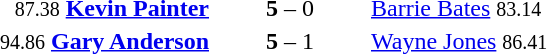<table style="text-align:center">
<tr>
<th width=223></th>
<th width=100></th>
<th width=223></th>
</tr>
<tr>
<td align=right><small>87.38</small> <strong><a href='#'>Kevin Painter</a></strong> </td>
<td><strong>5</strong> – 0</td>
<td align=left> <a href='#'>Barrie Bates</a> <small>83.14</small></td>
</tr>
<tr>
<td align=right><small>94.86</small> <strong><a href='#'>Gary Anderson</a></strong> </td>
<td><strong>5</strong> – 1</td>
<td align=left> <a href='#'>Wayne Jones</a> <small>86.41</small></td>
</tr>
</table>
